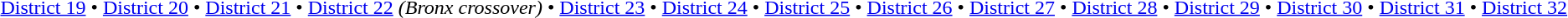<table id=toc class=toc summary=Contents>
<tr>
<td align=left><br><a href='#'>District 19</a> • <a href='#'>District 20</a> • <a href='#'>District 21</a> • <a href='#'>District 22</a> <em>(Bronx crossover)</em> • <a href='#'>District 23</a> • <a href='#'>District 24</a> • <a href='#'>District 25</a> • <a href='#'>District 26</a> • <a href='#'>District 27</a> • <a href='#'>District 28</a> • <a href='#'>District 29</a> • <a href='#'>District 30</a> • <a href='#'>District 31</a> • <a href='#'>District 32</a></td>
</tr>
</table>
